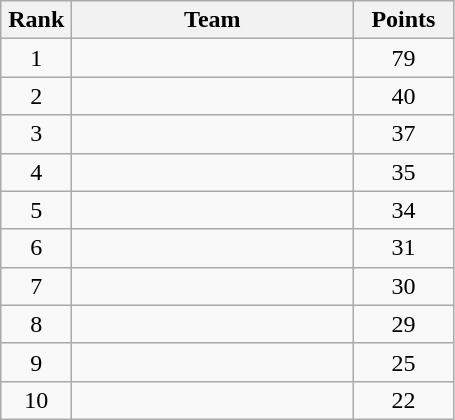<table class="wikitable" style="text-align:center;">
<tr>
<th width=40>Rank</th>
<th width=180>Team</th>
<th width=60>Points</th>
</tr>
<tr>
<td>1</td>
<td align=left></td>
<td>79</td>
</tr>
<tr>
<td>2</td>
<td align=left></td>
<td>40</td>
</tr>
<tr>
<td>3</td>
<td align=left></td>
<td>37</td>
</tr>
<tr>
<td>4</td>
<td align=left></td>
<td>35</td>
</tr>
<tr>
<td>5</td>
<td align=left></td>
<td>34</td>
</tr>
<tr>
<td>6</td>
<td align=left></td>
<td>31</td>
</tr>
<tr>
<td>7</td>
<td align=left></td>
<td>30</td>
</tr>
<tr>
<td>8</td>
<td align=left></td>
<td>29</td>
</tr>
<tr>
<td>9</td>
<td align=left></td>
<td>25</td>
</tr>
<tr>
<td>10</td>
<td align=left></td>
<td>22</td>
</tr>
</table>
